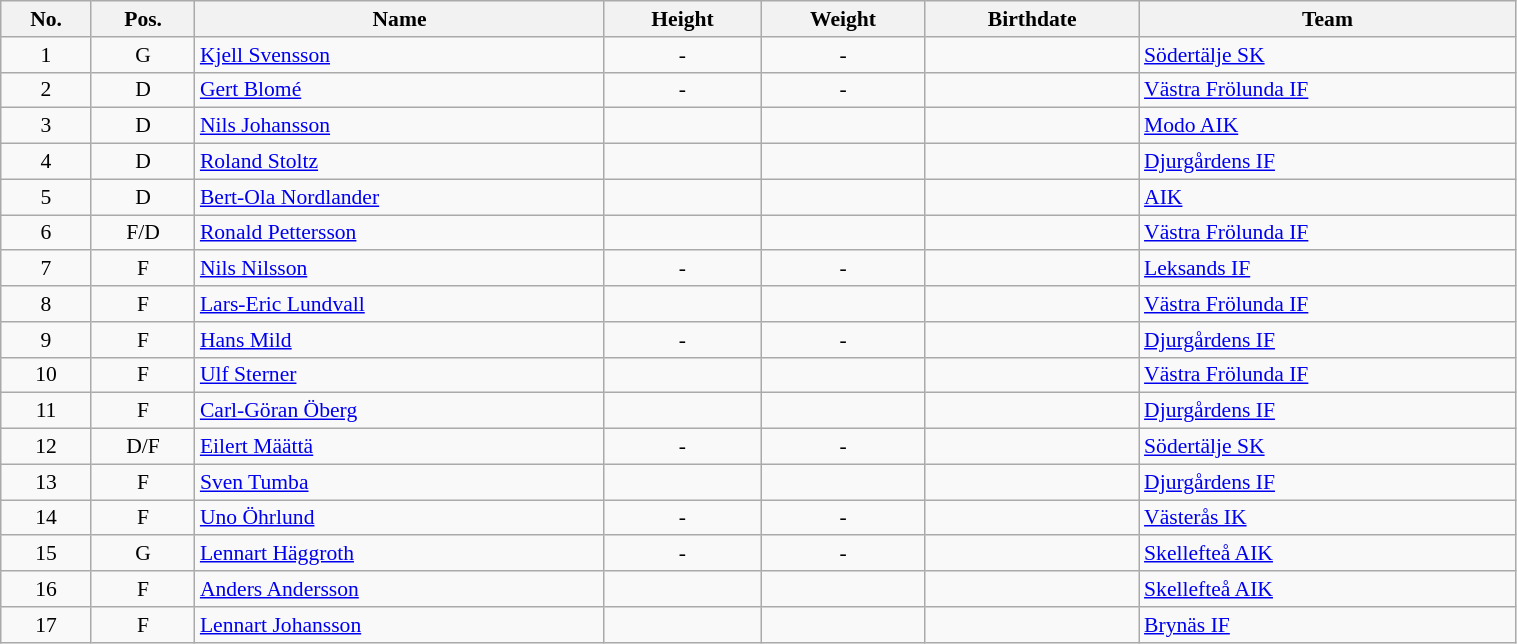<table class="wikitable sortable" width="80%" style="font-size: 90%; text-align: center;">
<tr>
<th>No.</th>
<th>Pos.</th>
<th>Name</th>
<th>Height</th>
<th>Weight</th>
<th>Birthdate</th>
<th>Team</th>
</tr>
<tr>
<td>1</td>
<td>G</td>
<td style="text-align:left;"><a href='#'>Kjell Svensson</a></td>
<td>-</td>
<td>-</td>
<td style="text-align:right;"></td>
<td style="text-align:left;"> <a href='#'>Södertälje SK</a></td>
</tr>
<tr>
<td>2</td>
<td>D</td>
<td style="text-align:left;"><a href='#'>Gert Blomé</a></td>
<td>-</td>
<td>-</td>
<td style="text-align:right;"></td>
<td style="text-align:left;"> <a href='#'>Västra Frölunda IF</a></td>
</tr>
<tr>
<td>3</td>
<td>D</td>
<td style="text-align:left;"><a href='#'>Nils Johansson</a></td>
<td></td>
<td></td>
<td style="text-align:right;"></td>
<td style="text-align:left;"> <a href='#'>Modo AIK</a></td>
</tr>
<tr>
<td>4</td>
<td>D</td>
<td style="text-align:left;"><a href='#'>Roland Stoltz</a></td>
<td></td>
<td></td>
<td style="text-align:right;"></td>
<td style="text-align:left;"> <a href='#'>Djurgårdens IF</a></td>
</tr>
<tr>
<td>5</td>
<td>D</td>
<td style="text-align:left;"><a href='#'>Bert-Ola Nordlander</a></td>
<td></td>
<td></td>
<td style="text-align:right;"></td>
<td style="text-align:left;"> <a href='#'>AIK</a></td>
</tr>
<tr>
<td>6</td>
<td>F/D</td>
<td style="text-align:left;"><a href='#'>Ronald Pettersson</a></td>
<td></td>
<td></td>
<td style="text-align:right;"></td>
<td style="text-align:left;"> <a href='#'>Västra Frölunda IF</a></td>
</tr>
<tr>
<td>7</td>
<td>F</td>
<td style="text-align:left;"><a href='#'>Nils Nilsson</a></td>
<td>-</td>
<td>-</td>
<td style="text-align:right;"></td>
<td style="text-align:left;"> <a href='#'>Leksands IF</a></td>
</tr>
<tr>
<td>8</td>
<td>F</td>
<td style="text-align:left;"><a href='#'>Lars-Eric Lundvall</a></td>
<td></td>
<td></td>
<td style="text-align:right;"></td>
<td style="text-align:left;"> <a href='#'>Västra Frölunda IF</a></td>
</tr>
<tr>
<td>9</td>
<td>F</td>
<td style="text-align:left;"><a href='#'>Hans Mild</a></td>
<td>-</td>
<td>-</td>
<td style="text-align:right;"></td>
<td style="text-align:left;"> <a href='#'>Djurgårdens IF</a></td>
</tr>
<tr>
<td>10</td>
<td>F</td>
<td style="text-align:left;"><a href='#'>Ulf Sterner</a></td>
<td></td>
<td></td>
<td style="text-align:right;"></td>
<td style="text-align:left;"> <a href='#'>Västra Frölunda IF</a></td>
</tr>
<tr>
<td>11</td>
<td>F</td>
<td style="text-align:left;"><a href='#'>Carl-Göran Öberg</a></td>
<td></td>
<td></td>
<td style="text-align:right;"></td>
<td style="text-align:left;"> <a href='#'>Djurgårdens IF</a></td>
</tr>
<tr>
<td>12</td>
<td>D/F</td>
<td style="text-align:left;"><a href='#'>Eilert Määttä</a></td>
<td>-</td>
<td>-</td>
<td style="text-align:right;"></td>
<td style="text-align:left;"> <a href='#'>Södertälje SK</a></td>
</tr>
<tr>
<td>13</td>
<td>F</td>
<td style="text-align:left;"><a href='#'>Sven Tumba</a></td>
<td></td>
<td></td>
<td style="text-align:right;"></td>
<td style="text-align:left;"> <a href='#'>Djurgårdens IF</a></td>
</tr>
<tr>
<td>14</td>
<td>F</td>
<td style="text-align:left;"><a href='#'>Uno Öhrlund</a></td>
<td>-</td>
<td>-</td>
<td style="text-align:right;"></td>
<td style="text-align:left;"> <a href='#'>Västerås IK</a></td>
</tr>
<tr>
<td>15</td>
<td>G</td>
<td style="text-align:left;"><a href='#'>Lennart Häggroth</a></td>
<td>-</td>
<td>-</td>
<td style="text-align:right;"></td>
<td style="text-align:left;"> <a href='#'>Skellefteå AIK</a></td>
</tr>
<tr>
<td>16</td>
<td>F</td>
<td style="text-align:left;"><a href='#'>Anders Andersson</a></td>
<td></td>
<td></td>
<td style="text-align:right;"></td>
<td style="text-align:left;"> <a href='#'>Skellefteå AIK</a></td>
</tr>
<tr>
<td>17</td>
<td>F</td>
<td style="text-align:left;"><a href='#'>Lennart Johansson</a></td>
<td></td>
<td></td>
<td style="text-align:right;"></td>
<td style="text-align:left;"> <a href='#'>Brynäs IF</a></td>
</tr>
</table>
